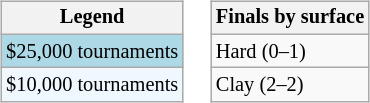<table>
<tr valign=top>
<td><br><table class=wikitable style="font-size:85%">
<tr>
<th>Legend</th>
</tr>
<tr style="background:lightblue;">
<td>$25,000 tournaments</td>
</tr>
<tr style="background:#f0f8ff;">
<td>$10,000 tournaments</td>
</tr>
</table>
</td>
<td><br><table class=wikitable style="font-size:85%">
<tr>
<th>Finals by surface</th>
</tr>
<tr>
<td>Hard (0–1)</td>
</tr>
<tr>
<td>Clay (2–2)</td>
</tr>
</table>
</td>
</tr>
</table>
